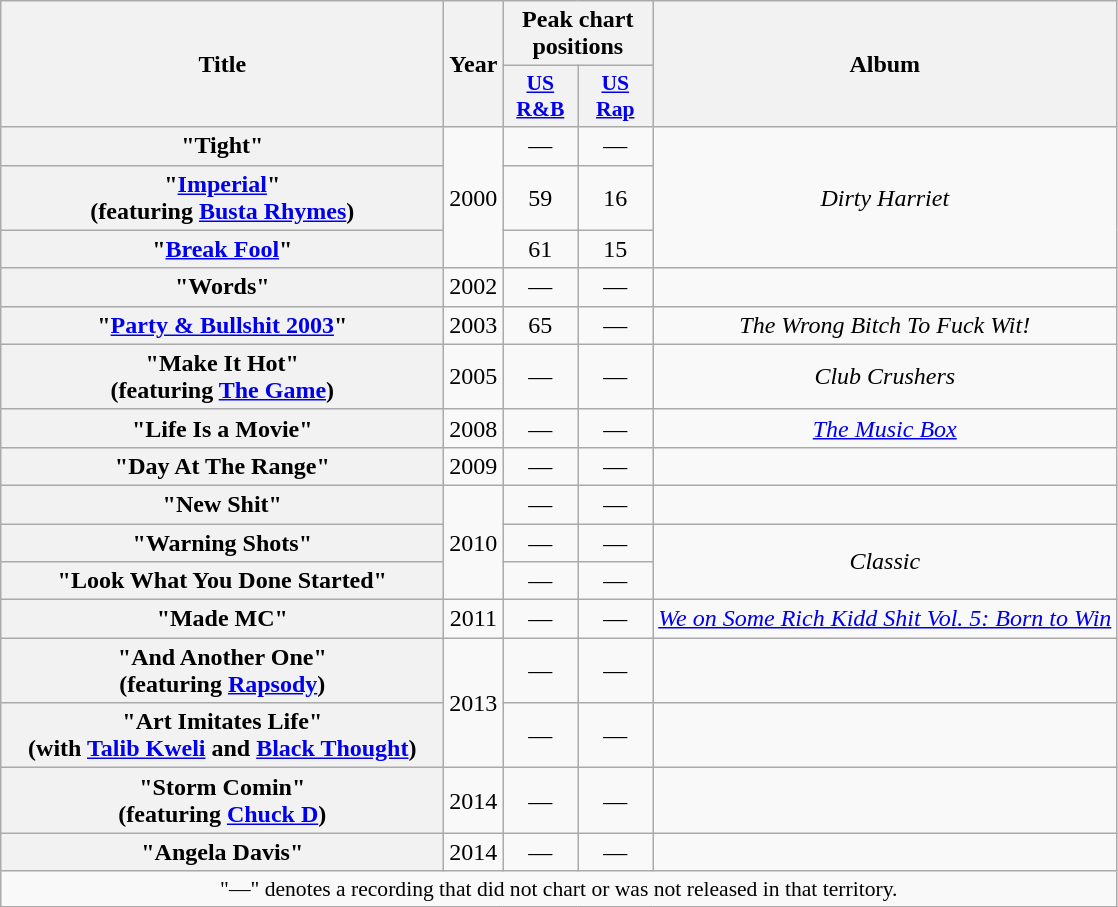<table class="wikitable plainrowheaders" style="text-align:center;" border="1">
<tr>
<th scope="col" rowspan="2" style="width:18em;">Title</th>
<th scope="col" rowspan="2">Year</th>
<th scope="col" colspan="2">Peak chart positions</th>
<th scope="col" rowspan="2">Album</th>
</tr>
<tr>
<th scope="col" style="width:3em;font-size:90%;"><a href='#'>US R&B</a><br></th>
<th scope="col" style="width:3em;font-size:90%;"><a href='#'>US Rap</a><br></th>
</tr>
<tr>
<th scope="row">"Tight"</th>
<td rowspan="3">2000</td>
<td style="text-align:center;">—</td>
<td style="text-align:center;">—</td>
<td align="center" rowspan="3"><em>Dirty Harriet</em></td>
</tr>
<tr>
<th scope="row">"<a href='#'>Imperial</a>"<br><span>(featuring <a href='#'>Busta Rhymes</a>)</span></th>
<td style="text-align:center;">59</td>
<td style="text-align:center;">16</td>
</tr>
<tr>
<th scope="row">"<a href='#'>Break Fool</a>"</th>
<td style="text-align:center;">61</td>
<td style="text-align:center;">15</td>
</tr>
<tr>
<th scope="row">"Words"</th>
<td>2002</td>
<td style="text-align:center;">—</td>
<td style="text-align:center;">—</td>
<td></td>
</tr>
<tr>
<th scope="row">"<a href='#'>Party & Bullshit 2003</a>"</th>
<td>2003</td>
<td style="text-align:center;">65</td>
<td style="text-align:center;">—</td>
<td><em>The Wrong Bitch To Fuck Wit!</em></td>
</tr>
<tr>
<th scope="row">"Make It Hot"<br><span>(featuring <a href='#'>The Game</a>)</span></th>
<td>2005</td>
<td style="text-align:center;">—</td>
<td style="text-align:center;">—</td>
<td><em>Club Crushers</em></td>
</tr>
<tr>
<th scope="row">"Life Is a Movie"</th>
<td>2008</td>
<td style="text-align:center;">—</td>
<td style="text-align:center;">—</td>
<td><em><a href='#'>The Music Box</a></em></td>
</tr>
<tr>
<th scope="row">"Day At The Range"</th>
<td>2009</td>
<td style="text-align:center;">—</td>
<td style="text-align:center;">—</td>
<td></td>
</tr>
<tr>
<th scope="row">"New Shit"</th>
<td rowspan="3">2010</td>
<td style="text-align:center;">—</td>
<td style="text-align:center;">—</td>
<td></td>
</tr>
<tr>
<th scope="row">"Warning Shots"</th>
<td style="text-align:center;">—</td>
<td style="text-align:center;">—</td>
<td rowspan="2"><em>Classic</em></td>
</tr>
<tr>
<th scope="row">"Look What You Done Started"</th>
<td style="text-align:center;">—</td>
<td style="text-align:center;">—</td>
</tr>
<tr>
<th scope="row">"Made MC"</th>
<td>2011</td>
<td style="text-align:center;">—</td>
<td style="text-align:center;">—</td>
<td><em><a href='#'>We on Some Rich Kidd Shit Vol. 5: Born to Win</a></em></td>
</tr>
<tr>
<th scope="row">"And Another One"<br><span>(featuring <a href='#'>Rapsody</a>)</span></th>
<td rowspan="2">2013</td>
<td style="text-align:center;">—</td>
<td style="text-align:center;">—</td>
<td></td>
</tr>
<tr>
<th scope="row">"Art Imitates Life"<br><span>(with <a href='#'>Talib Kweli</a> and <a href='#'>Black Thought</a>)</span></th>
<td style="text-align:center;">—</td>
<td style="text-align:center;">—</td>
<td></td>
</tr>
<tr>
<th scope="row">"Storm Comin"<br><span>(featuring <a href='#'>Chuck D</a>)</span></th>
<td>2014</td>
<td style="text-align:center;">—</td>
<td style="text-align:center;">—</td>
<td></td>
</tr>
<tr>
<th scope="row">"Angela Davis"</th>
<td>2014</td>
<td style="text-align:center;">—</td>
<td style="text-align:center;">—</td>
<td></td>
</tr>
<tr>
<td colspan="15" style="font-size:90%">"—" denotes a recording that did not chart or was not released in that territory.</td>
</tr>
</table>
